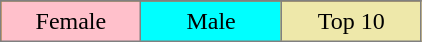<table border="2" cellpadding="4" style="background:orange; border:1px solid gray; border-collapse:collapse; margin:0 1em 1em 0; text-align:center;">
<tr>
</tr>
<tr>
<td style="background:pink;" width="20%">Female</td>
<td style="background:cyan;" width="20%">Male</td>
<td style="background:palegoldenrod;" width="20%">Top 10</td>
</tr>
</table>
